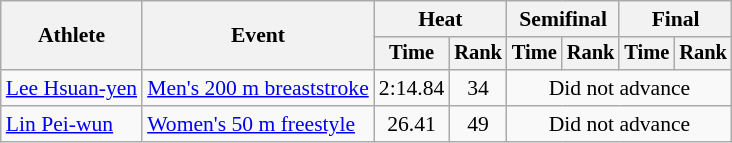<table class=wikitable style="font-size:90%">
<tr>
<th rowspan="2">Athlete</th>
<th rowspan="2">Event</th>
<th colspan="2">Heat</th>
<th colspan="2">Semifinal</th>
<th colspan="2">Final</th>
</tr>
<tr style="font-size:95%">
<th>Time</th>
<th>Rank</th>
<th>Time</th>
<th>Rank</th>
<th>Time</th>
<th>Rank</th>
</tr>
<tr align=center>
<td align=left><a href='#'>Lee Hsuan-yen</a></td>
<td align=left><a href='#'>Men's 200 m breaststroke</a></td>
<td>2:14.84</td>
<td>34</td>
<td colspan=4>Did not advance</td>
</tr>
<tr align=center>
<td align=left><a href='#'>Lin Pei-wun</a></td>
<td align=left><a href='#'>Women's 50 m freestyle</a></td>
<td>26.41</td>
<td>49</td>
<td colspan=4>Did not advance</td>
</tr>
</table>
